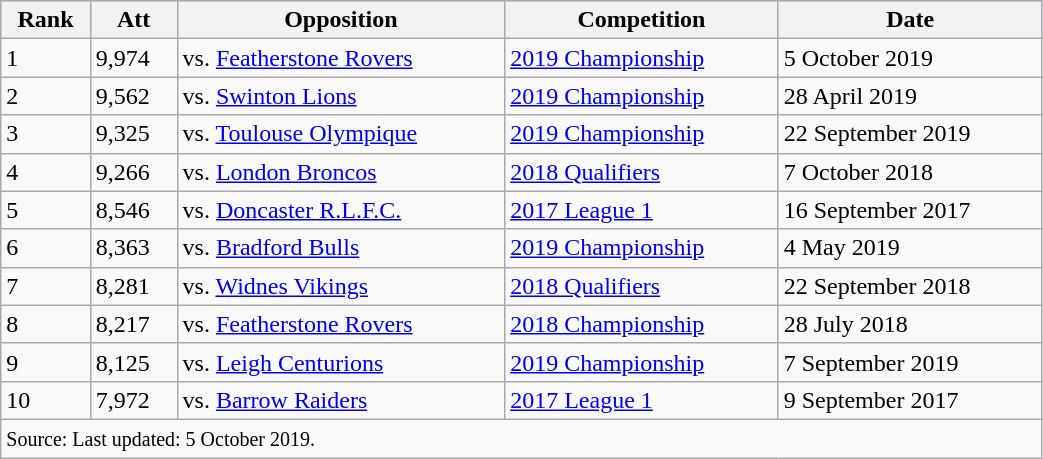<table class="wikitable" style="width:55%;">
<tr style="background:#87cefa;">
<th>Rank</th>
<th>Att</th>
<th>Opposition</th>
<th>Competition</th>
<th>Date</th>
</tr>
<tr>
<td>1</td>
<td>9,974</td>
<td>vs. <a href='#'>Featherstone Rovers</a></td>
<td><a href='#'>2019 Championship</a></td>
<td>5 October 2019</td>
</tr>
<tr>
<td>2</td>
<td>9,562</td>
<td>vs. <a href='#'>Swinton Lions</a></td>
<td><a href='#'>2019 Championship</a></td>
<td>28 April 2019</td>
</tr>
<tr>
<td>3</td>
<td>9,325</td>
<td>vs. <a href='#'>Toulouse Olympique</a></td>
<td><a href='#'>2019 Championship</a></td>
<td>22 September 2019</td>
</tr>
<tr>
<td>4</td>
<td>9,266</td>
<td>vs. <a href='#'>London Broncos</a></td>
<td><a href='#'>2018 Qualifiers</a></td>
<td>7 October 2018</td>
</tr>
<tr>
<td>5</td>
<td>8,546</td>
<td>vs. <a href='#'>Doncaster R.L.F.C.</a></td>
<td><a href='#'>2017 League 1</a></td>
<td>16 September 2017</td>
</tr>
<tr>
<td>6</td>
<td>8,363</td>
<td>vs. <a href='#'>Bradford Bulls</a></td>
<td><a href='#'>2019 Championship</a></td>
<td>4 May 2019</td>
</tr>
<tr>
<td>7</td>
<td>8,281</td>
<td>vs. <a href='#'>Widnes Vikings</a></td>
<td><a href='#'>2018 Qualifiers</a></td>
<td>22 September 2018</td>
</tr>
<tr>
<td>8</td>
<td>8,217</td>
<td>vs. <a href='#'>Featherstone Rovers</a></td>
<td><a href='#'>2018 Championship</a></td>
<td>28 July 2018</td>
</tr>
<tr>
<td>9</td>
<td>8,125</td>
<td>vs. <a href='#'>Leigh Centurions</a></td>
<td><a href='#'>2019 Championship</a></td>
<td>7 September 2019</td>
</tr>
<tr>
<td>10</td>
<td>7,972</td>
<td>vs. <a href='#'>Barrow Raiders</a></td>
<td><a href='#'>2017 League 1</a></td>
<td>9 September 2017</td>
</tr>
<tr>
<td colspan=5><small>Source: Last updated: 5 October 2019.</small></td>
</tr>
</table>
